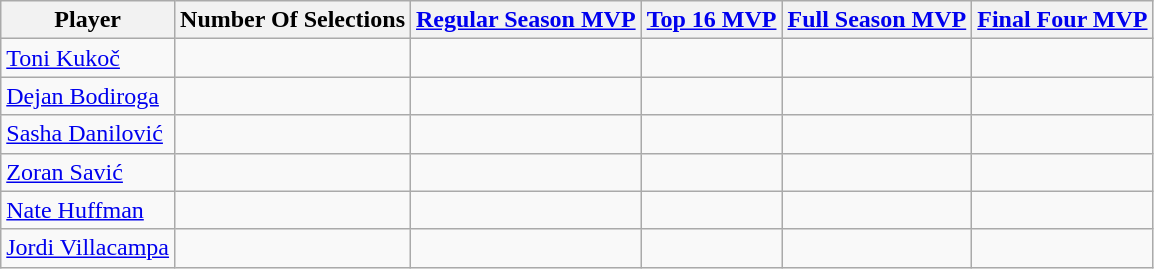<table | class="wikitable sortable">
<tr>
<th>Player</th>
<th>Number Of Selections</th>
<th><a href='#'>Regular Season MVP</a></th>
<th><a href='#'>Top 16 MVP</a></th>
<th><a href='#'>Full Season MVP</a></th>
<th><a href='#'>Final Four MVP</a></th>
</tr>
<tr>
<td>  <a href='#'>Toni Kukoč</a></td>
<td></td>
<td></td>
<td></td>
<td></td>
<td></td>
</tr>
<tr>
<td> <a href='#'>Dejan Bodiroga</a></td>
<td></td>
<td></td>
<td></td>
<td></td>
<td></td>
</tr>
<tr>
<td>  <a href='#'>Sasha Danilović</a></td>
<td></td>
<td></td>
<td></td>
<td></td>
<td></td>
</tr>
<tr>
<td>  <a href='#'>Zoran Savić</a></td>
<td></td>
<td></td>
<td></td>
<td></td>
<td></td>
</tr>
<tr>
<td> <a href='#'>Nate Huffman</a></td>
<td></td>
<td></td>
<td></td>
<td></td>
<td></td>
</tr>
<tr>
<td> <a href='#'>Jordi Villacampa</a></td>
<td></td>
<td></td>
<td></td>
<td></td>
<td></td>
</tr>
</table>
